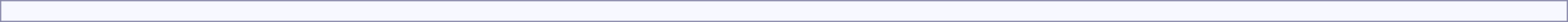<table style="border:1px solid #8888aa; background:#f7f8ff; padding:5px; font-size:95%; margin:0 12px 12px 0; margin:auto; width:100%; text-align:center;">
<tr>
<td></td>
</tr>
</table>
